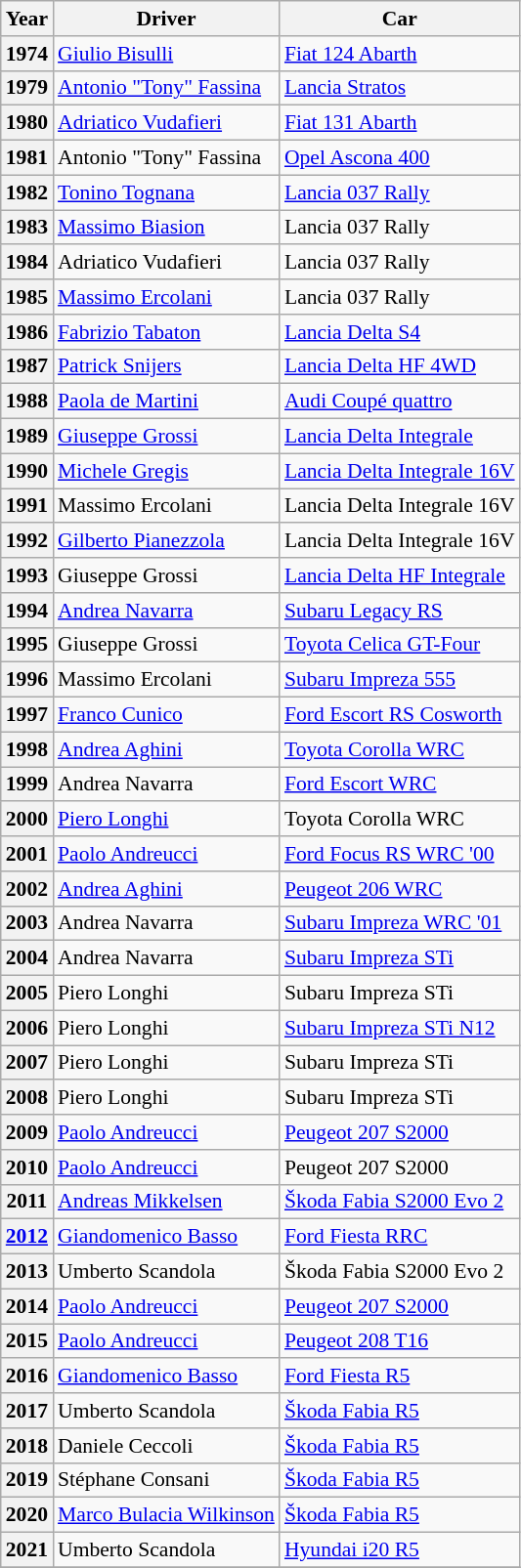<table class="wikitable" style="font-size:90%;">
<tr>
<th>Year</th>
<th>Driver</th>
<th>Car</th>
</tr>
<tr>
<th>1974</th>
<td> <a href='#'>Giulio Bisulli</a></td>
<td><a href='#'>Fiat 124 Abarth</a></td>
</tr>
<tr>
<th>1979</th>
<td> <a href='#'>Antonio "Tony" Fassina</a></td>
<td><a href='#'>Lancia Stratos</a></td>
</tr>
<tr>
<th>1980</th>
<td> <a href='#'>Adriatico Vudafieri</a></td>
<td><a href='#'>Fiat 131 Abarth</a></td>
</tr>
<tr>
<th>1981</th>
<td> Antonio "Tony" Fassina</td>
<td><a href='#'>Opel Ascona 400</a></td>
</tr>
<tr>
<th>1982</th>
<td> <a href='#'>Tonino Tognana</a></td>
<td><a href='#'>Lancia 037 Rally</a></td>
</tr>
<tr>
<th>1983</th>
<td> <a href='#'>Massimo Biasion</a></td>
<td>Lancia 037 Rally</td>
</tr>
<tr>
<th>1984</th>
<td> Adriatico Vudafieri</td>
<td>Lancia 037 Rally</td>
</tr>
<tr>
<th>1985</th>
<td> <a href='#'>Massimo Ercolani</a></td>
<td>Lancia 037 Rally</td>
</tr>
<tr>
<th>1986</th>
<td> <a href='#'>Fabrizio Tabaton</a></td>
<td><a href='#'>Lancia Delta S4</a></td>
</tr>
<tr>
<th>1987</th>
<td> <a href='#'>Patrick Snijers</a></td>
<td><a href='#'>Lancia Delta HF 4WD</a></td>
</tr>
<tr>
<th>1988</th>
<td> <a href='#'>Paola de Martini</a></td>
<td><a href='#'>Audi Coupé quattro</a></td>
</tr>
<tr>
<th>1989</th>
<td> <a href='#'>Giuseppe Grossi</a></td>
<td><a href='#'>Lancia Delta Integrale</a></td>
</tr>
<tr>
<th>1990</th>
<td> <a href='#'>Michele Gregis</a></td>
<td><a href='#'>Lancia Delta Integrale 16V</a></td>
</tr>
<tr>
<th>1991</th>
<td> Massimo Ercolani</td>
<td>Lancia Delta Integrale 16V</td>
</tr>
<tr>
<th>1992</th>
<td> <a href='#'>Gilberto Pianezzola</a></td>
<td>Lancia Delta Integrale 16V</td>
</tr>
<tr>
<th>1993</th>
<td> Giuseppe Grossi</td>
<td><a href='#'>Lancia Delta HF Integrale</a></td>
</tr>
<tr>
<th>1994</th>
<td> <a href='#'>Andrea Navarra</a></td>
<td><a href='#'>Subaru Legacy RS</a></td>
</tr>
<tr>
<th>1995</th>
<td> Giuseppe Grossi</td>
<td><a href='#'>Toyota Celica GT-Four</a></td>
</tr>
<tr>
<th>1996</th>
<td> Massimo Ercolani</td>
<td><a href='#'>Subaru Impreza 555</a></td>
</tr>
<tr>
<th>1997</th>
<td> <a href='#'>Franco Cunico</a></td>
<td><a href='#'>Ford Escort RS Cosworth</a></td>
</tr>
<tr>
<th>1998</th>
<td> <a href='#'>Andrea Aghini</a></td>
<td><a href='#'>Toyota Corolla WRC</a></td>
</tr>
<tr>
<th>1999</th>
<td> Andrea Navarra</td>
<td><a href='#'>Ford Escort WRC</a></td>
</tr>
<tr>
<th>2000</th>
<td> <a href='#'>Piero Longhi</a></td>
<td>Toyota Corolla WRC</td>
</tr>
<tr>
<th>2001</th>
<td> <a href='#'>Paolo Andreucci</a></td>
<td><a href='#'>Ford Focus RS WRC '00</a></td>
</tr>
<tr>
<th>2002</th>
<td> <a href='#'>Andrea Aghini</a></td>
<td><a href='#'>Peugeot 206 WRC</a></td>
</tr>
<tr>
<th>2003</th>
<td> Andrea Navarra</td>
<td><a href='#'>Subaru Impreza WRC '01</a></td>
</tr>
<tr>
<th>2004</th>
<td> Andrea Navarra</td>
<td><a href='#'>Subaru Impreza STi</a></td>
</tr>
<tr>
<th>2005</th>
<td> Piero Longhi</td>
<td>Subaru Impreza STi</td>
</tr>
<tr>
<th>2006</th>
<td> Piero Longhi</td>
<td><a href='#'>Subaru Impreza STi N12</a></td>
</tr>
<tr>
<th>2007</th>
<td> Piero Longhi</td>
<td>Subaru Impreza STi</td>
</tr>
<tr>
<th>2008</th>
<td> Piero Longhi</td>
<td>Subaru Impreza STi</td>
</tr>
<tr>
<th>2009</th>
<td> <a href='#'>Paolo Andreucci</a></td>
<td><a href='#'>Peugeot 207 S2000</a></td>
</tr>
<tr>
<th>2010</th>
<td> <a href='#'>Paolo Andreucci</a></td>
<td>Peugeot 207 S2000</td>
</tr>
<tr>
<th>2011</th>
<td> <a href='#'>Andreas Mikkelsen</a></td>
<td><a href='#'>Škoda Fabia S2000 Evo 2</a></td>
</tr>
<tr>
<th><a href='#'>2012</a></th>
<td> <a href='#'>Giandomenico Basso</a></td>
<td><a href='#'>Ford Fiesta RRC</a></td>
</tr>
<tr>
<th>2013</th>
<td> Umberto Scandola</td>
<td>Škoda Fabia S2000 Evo 2</td>
</tr>
<tr>
<th>2014</th>
<td> <a href='#'>Paolo Andreucci</a></td>
<td><a href='#'>Peugeot 207 S2000</a></td>
</tr>
<tr>
<th>2015</th>
<td> <a href='#'>Paolo Andreucci</a></td>
<td><a href='#'>Peugeot 208 T16</a></td>
</tr>
<tr>
<th>2016</th>
<td> <a href='#'>Giandomenico Basso</a></td>
<td><a href='#'>Ford Fiesta R5</a></td>
</tr>
<tr>
<th>2017</th>
<td> Umberto Scandola</td>
<td><a href='#'>Škoda Fabia R5</a></td>
</tr>
<tr>
<th>2018</th>
<td> Daniele Ceccoli</td>
<td><a href='#'>Škoda Fabia R5</a></td>
</tr>
<tr>
<th>2019</th>
<td> Stéphane Consani</td>
<td><a href='#'>Škoda Fabia R5</a></td>
</tr>
<tr>
<th>2020</th>
<td> <a href='#'>Marco Bulacia Wilkinson</a></td>
<td><a href='#'>Škoda Fabia R5</a></td>
</tr>
<tr>
<th>2021</th>
<td> Umberto Scandola</td>
<td><a href='#'>Hyundai i20 R5</a></td>
</tr>
<tr>
</tr>
</table>
